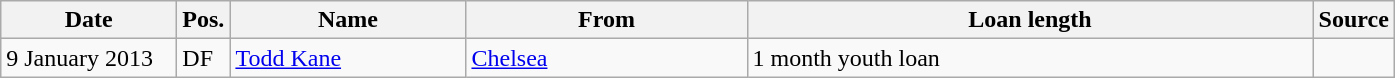<table class="wikitable">
<tr>
<th width= 110>Date</th>
<th width= 25>Pos.</th>
<th width= 150>Name</th>
<th width= 180>From</th>
<th width= 370>Loan length</th>
<th width= 30>Source</th>
</tr>
<tr>
<td>9 January 2013</td>
<td>DF</td>
<td> <a href='#'>Todd Kane</a></td>
<td> <a href='#'>Chelsea</a></td>
<td>1 month youth loan</td>
<td></td>
</tr>
</table>
